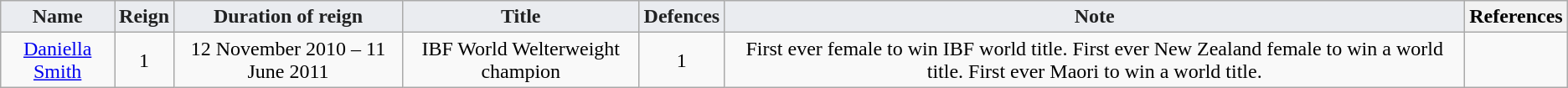<table class="wikitable" style="font-weight:bold; text-align:center;">
<tr>
<th style="vertical-align:middle; background-color:#EAECF0; color:#202122;">Name</th>
<th style="vertical-align:middle; background-color:#EAECF0; color:#202122;">Reign</th>
<th style="vertical-align:middle; background-color:#EAECF0; color:#202122;">Duration of reign</th>
<th style="vertical-align:middle; background-color:#EAECF0; color:#202122;">Title</th>
<th style="vertical-align:middle; background-color:#EAECF0; color:#202122;">Defences</th>
<th style="vertical-align:middle; background-color:#EAECF0; color:#202122;">Note</th>
<th>References</th>
</tr>
<tr style="font-weight:normal;">
<td><a href='#'>Daniella Smith</a></td>
<td>1</td>
<td>12 November 2010 – 11 June 2011</td>
<td>IBF World Welterweight champion</td>
<td>1</td>
<td>First ever female to win IBF world title. First ever New Zealand female to win a world title. First ever Maori to win a world title.</td>
<td></td>
</tr>
</table>
